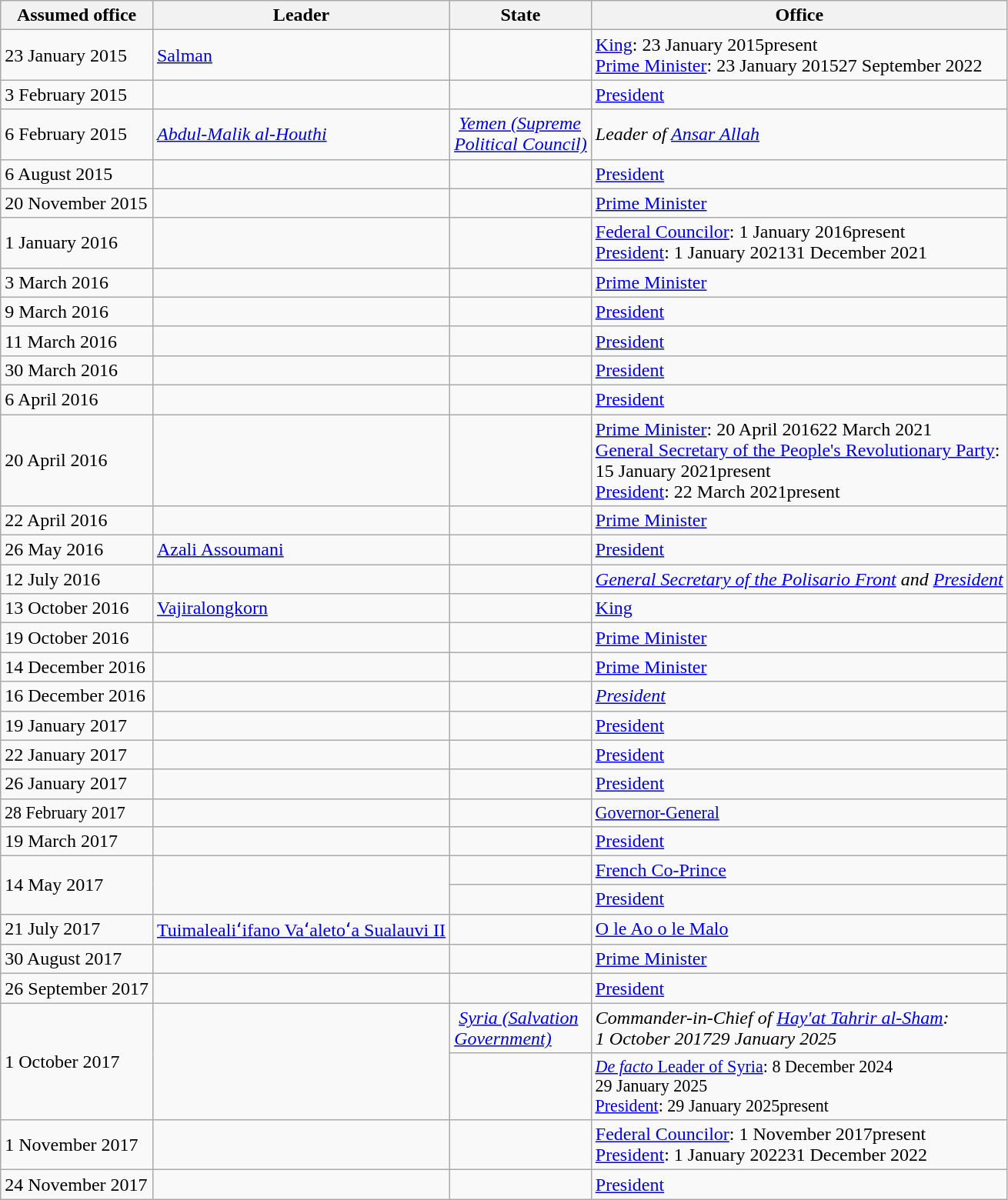<table class="wikitable sortable">
<tr>
<th>Assumed office</th>
<th>Leader</th>
<th>State</th>
<th class=unsortable>Office</th>
</tr>
<tr>
<td>23 January 2015</td>
<td><a href='#'>Salman</a></td>
<td></td>
<td><a href='#'>King</a>: 23 January 2015present<br><a href='#'>Prime Minister</a>: 23 January 201527 September 2022</td>
</tr>
<tr>
<td>3 February 2015</td>
<td></td>
<td></td>
<td><a href='#'>President</a></td>
</tr>
<tr>
<td>6 February 2015</td>
<td data-sort-value=al-Houthi><em><a href='#'>Abdul-Malik al-Houthi</a></em></td>
<td> <em><a href='#'>Yemen (Supreme<br>Political Council)</a></em></td>
<td><em>Leader of <a href='#'>Ansar Allah</a></em></td>
</tr>
<tr>
<td>6 August 2015</td>
<td></td>
<td></td>
<td><a href='#'>President</a></td>
</tr>
<tr>
<td>20 November 2015</td>
<td></td>
<td></td>
<td><a href='#'>Prime Minister</a></td>
</tr>
<tr>
<td>1 January 2016</td>
<td></td>
<td></td>
<td><a href='#'>Federal Councilor</a>: 1 January 2016present<br><a href='#'>President</a>: 1 January 202131 December 2021</td>
</tr>
<tr>
<td>3 March 2016</td>
<td></td>
<td></td>
<td><a href='#'>Prime Minister</a></td>
</tr>
<tr>
<td>9 March 2016</td>
<td></td>
<td></td>
<td><a href='#'>President</a></td>
</tr>
<tr>
<td>11 March 2016</td>
<td></td>
<td></td>
<td><a href='#'>President</a></td>
</tr>
<tr>
<td>30 March 2016</td>
<td></td>
<td></td>
<td><a href='#'>President</a></td>
</tr>
<tr>
<td>6 April 2016</td>
<td></td>
<td></td>
<td><a href='#'>President</a></td>
</tr>
<tr>
<td>20 April 2016</td>
<td></td>
<td></td>
<td><a href='#'>Prime Minister</a>: 20 April 201622 March 2021<br><a href='#'>General Secretary of the People's Revolutionary Party</a>:<br>15 January 2021present<br><a href='#'>President</a>: 22 March 2021present</td>
</tr>
<tr>
<td>22 April 2016</td>
<td></td>
<td></td>
<td><a href='#'>Prime Minister</a></td>
</tr>
<tr>
<td>26 May 2016</td>
<td><a href='#'>Azali Assoumani</a></td>
<td></td>
<td><a href='#'>President</a></td>
</tr>
<tr>
<td>12 July 2016</td>
<td><em></em></td>
<td><em></em></td>
<td><em><a href='#'>General Secretary of the Polisario Front</a> and <a href='#'>President</a></em></td>
</tr>
<tr>
<td>13 October 2016</td>
<td><a href='#'>Vajiralongkorn</a></td>
<td></td>
<td><a href='#'>King</a></td>
</tr>
<tr>
<td>19 October 2016</td>
<td></td>
<td></td>
<td><a href='#'>Prime Minister</a></td>
</tr>
<tr>
<td>14 December 2016</td>
<td></td>
<td></td>
<td><a href='#'>Prime Minister</a></td>
</tr>
<tr>
<td>16 December 2016</td>
<td><em></em></td>
<td><em></em></td>
<td><em><a href='#'>President</a></em></td>
</tr>
<tr>
<td>19 January 2017</td>
<td></td>
<td data-sort-value=Gambia></td>
<td><a href='#'>President</a></td>
</tr>
<tr>
<td>22 January 2017</td>
<td></td>
<td></td>
<td><a href='#'>President</a></td>
</tr>
<tr>
<td>26 January 2017</td>
<td></td>
<td></td>
<td><a href='#'>President</a></td>
</tr>
<tr style=font-size:92%>
<td>28 February 2017</td>
<td></td>
<td></td>
<td><a href='#'>Governor-General</a></td>
</tr>
<tr>
<td>19 March 2017</td>
<td></td>
<td></td>
<td><a href='#'>President</a></td>
</tr>
<tr>
<td rowspan=2>14 May 2017</td>
<td rowspan=2></td>
<td></td>
<td><a href='#'>French Co-Prince</a></td>
</tr>
<tr>
<td></td>
<td><a href='#'>President</a></td>
</tr>
<tr>
<td>21 July 2017</td>
<td data-sort-value=Sualauvi><a href='#'>Tuimalealiʻifano Vaʻaletoʻa Sualauvi II</a></td>
<td></td>
<td><a href='#'>O le Ao o le Malo</a></td>
</tr>
<tr>
<td>30 August 2017</td>
<td></td>
<td></td>
<td><a href='#'>Prime Minister</a></td>
</tr>
<tr>
<td>26 September 2017</td>
<td></td>
<td></td>
<td><a href='#'>President</a></td>
</tr>
<tr>
<td rowspan=2>1 October 2017</td>
<td rowspan="2" data-sort-value=Sharaa></td>
<td><em> <a href='#'>Syria (Salvation<br>Government)</a></em></td>
<td><em>Commander-in-Chief of <a href='#'>Hay'at Tahrir al-Sham</a>:<br>1 October 201729 January 2025</em></td>
</tr>
<tr style=font-size:92%>
<td></td>
<td><a href='#'><em>De facto</em> Leader of Syria</a>: 8 December 2024<br>29 January 2025<br><a href='#'>President</a>: 29 January 2025present</td>
</tr>
<tr>
<td>1 November 2017</td>
<td></td>
<td></td>
<td><a href='#'>Federal Councilor</a>: 1 November 2017present<br><a href='#'>President</a>: 1 January 202231 December 2022</td>
</tr>
<tr>
<td>24 November 2017</td>
<td></td>
<td></td>
<td><a href='#'>President</a></td>
</tr>
</table>
